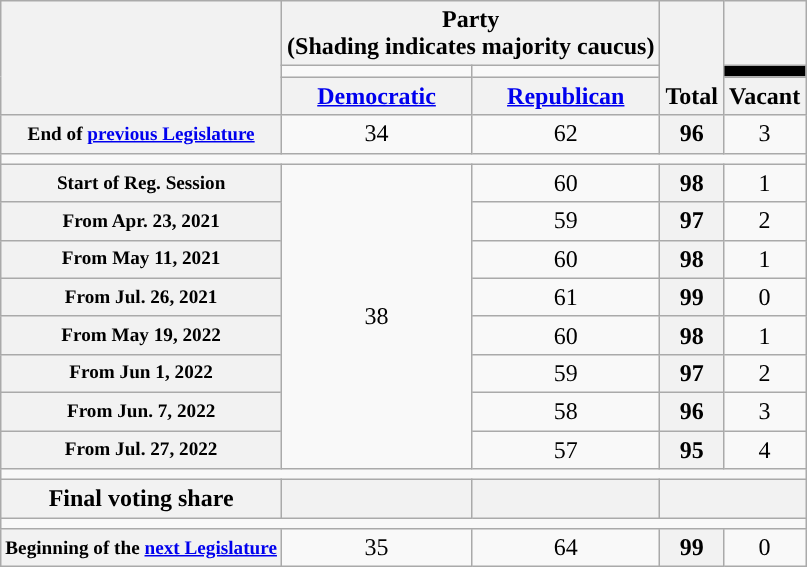<table class=wikitable style="text-align:center">
<tr style="vertical-align:bottom;">
<th rowspan=3></th>
<th colspan=2>Party <div>(Shading indicates majority caucus)</div></th>
<th rowspan=3>Total</th>
<th></th>
</tr>
<tr style="height:5px">
<td style="background-color:"></td>
<td style="background-color:"></td>
<td style="background-color:black"></td>
</tr>
<tr>
<th><a href='#'>Democratic</a></th>
<th><a href='#'>Republican</a></th>
<th>Vacant</th>
</tr>
<tr>
<th nowrap style="font-size:80%">End of <a href='#'>previous Legislature</a></th>
<td>34</td>
<td>62</td>
<th>96</th>
<td>3</td>
</tr>
<tr>
<td colspan=5></td>
</tr>
<tr>
<th nowrap style="font-size:80%">Start of Reg. Session</th>
<td rowspan="8">38</td>
<td>60</td>
<th>98</th>
<td>1</td>
</tr>
<tr>
<th nowrap style="font-size:80%">From Apr. 23, 2021</th>
<td>59</td>
<th>97</th>
<td>2</td>
</tr>
<tr>
<th nowrap style="font-size:80%">From May 11, 2021</th>
<td>60</td>
<th>98</th>
<td>1</td>
</tr>
<tr>
<th nowrap style="font-size:80%">From Jul. 26, 2021</th>
<td>61</td>
<th>99</th>
<td>0</td>
</tr>
<tr>
<th nowrap style="font-size:80%">From May 19, 2022</th>
<td>60</td>
<th>98</th>
<td>1</td>
</tr>
<tr>
<th nowrap style="font-size:80%">From Jun 1, 2022</th>
<td>59</td>
<th>97</th>
<td>2</td>
</tr>
<tr>
<th nowrap style="font-size:80%">From Jun. 7, 2022</th>
<td>58</td>
<th>96</th>
<td>3</td>
</tr>
<tr>
<th nowrap style="font-size:80%">From Jul. 27, 2022</th>
<td>57</td>
<th>95</th>
<td>4</td>
</tr>
<tr>
<td colspan=5></td>
</tr>
<tr>
<th>Final voting share</th>
<th></th>
<th></th>
<th colspan=2></th>
</tr>
<tr>
<td colspan=5></td>
</tr>
<tr>
<th style="white-space:nowrap; font-size:80%;">Beginning of the <a href='#'>next Legislature</a></th>
<td>35</td>
<td>64</td>
<th>99</th>
<td>0</td>
</tr>
</table>
